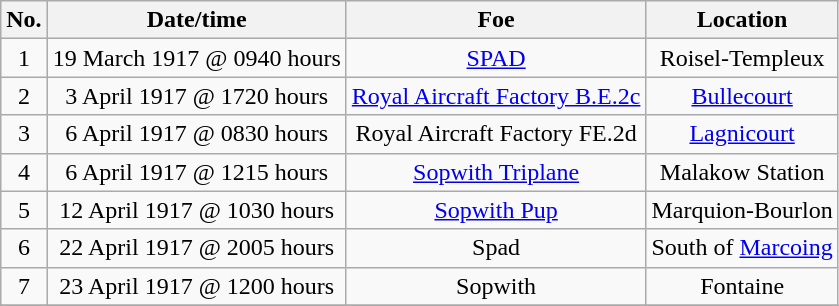<table class="wikitable">
<tr>
<th>No.</th>
<th>Date/time</th>
<th>Foe</th>
<th>Location</th>
</tr>
<tr>
<td align="center">1</td>
<td align="center">19 March 1917 @ 0940 hours</td>
<td align="center"><a href='#'>SPAD</a></td>
<td align="center">Roisel-Templeux</td>
</tr>
<tr>
<td align="center">2</td>
<td align="center">3 April 1917 @ 1720 hours</td>
<td align="center"><a href='#'>Royal Aircraft Factory B.E.2c</a></td>
<td align="center"><a href='#'>Bullecourt</a></td>
</tr>
<tr>
<td align="center">3</td>
<td align="center">6 April 1917 @ 0830 hours</td>
<td align="center">Royal Aircraft Factory FE.2d</td>
<td align="center"><a href='#'>Lagnicourt</a></td>
</tr>
<tr>
<td align="center">4</td>
<td align="center">6 April 1917 @ 1215 hours</td>
<td align="center"><a href='#'>Sopwith Triplane</a></td>
<td align="center">Malakow Station</td>
</tr>
<tr>
<td align="center">5</td>
<td align="center">12 April 1917 @ 1030 hours</td>
<td align="center"><a href='#'>Sopwith Pup</a></td>
<td align="center">Marquion-Bourlon</td>
</tr>
<tr>
<td align="center">6</td>
<td align="center">22 April 1917 @ 2005 hours</td>
<td align="center">Spad</td>
<td align="center">South of <a href='#'>Marcoing</a></td>
</tr>
<tr>
<td align="center">7</td>
<td align="center">23 April 1917 @ 1200 hours</td>
<td align="center">Sopwith</td>
<td align="center">Fontaine</td>
</tr>
<tr>
</tr>
</table>
